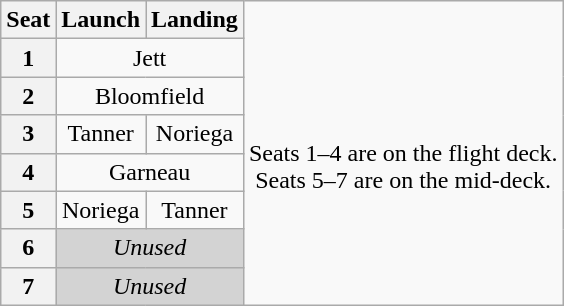<table class="wikitable" style="text-align:center">
<tr>
<th>Seat</th>
<th>Launch</th>
<th>Landing</th>
<td rowspan=8><br>Seats 1–4 are on the flight deck.<br>Seats 5–7 are on the mid-deck.</td>
</tr>
<tr>
<th>1</th>
<td colspan=2>Jett</td>
</tr>
<tr>
<th>2</th>
<td colspan=2>Bloomfield</td>
</tr>
<tr>
<th>3</th>
<td>Tanner</td>
<td>Noriega</td>
</tr>
<tr>
<th>4</th>
<td colspan=2>Garneau</td>
</tr>
<tr>
<th>5</th>
<td>Noriega</td>
<td>Tanner</td>
</tr>
<tr>
<th>6</th>
<td colspan=2 style="background-color:lightgray"><em>Unused</em></td>
</tr>
<tr>
<th>7</th>
<td colspan=2 style="background-color:lightgray"><em>Unused</em></td>
</tr>
</table>
